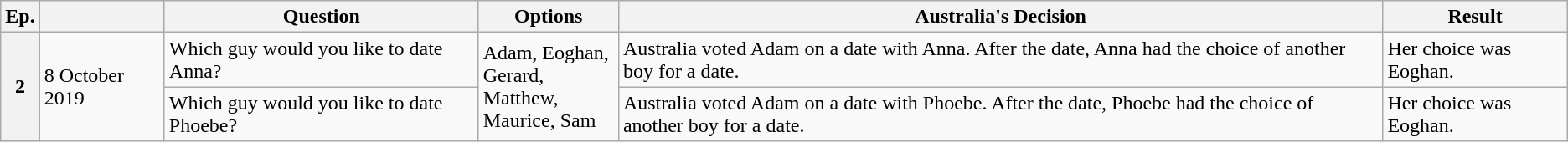<table class="wikitable">
<tr>
<th>Ep.</th>
<th></th>
<th>Question</th>
<th>Options</th>
<th>Australia's Decision</th>
<th colspan=2>Result</th>
</tr>
<tr>
<th rowspan=2>2</th>
<td rowspan=2>8 October 2019</td>
<td>Which guy would you like to date Anna?</td>
<td rowspan=2>Adam, Eoghan, <br>Gerard, Matthew, <br>Maurice, Sam</td>
<td>Australia voted Adam on a date with Anna. After the date, Anna had the choice of another boy for a date.</td>
<td>Her choice was Eoghan.</td>
</tr>
<tr>
<td>Which guy would you like to date Phoebe?</td>
<td>Australia voted Adam on a date with Phoebe. After the date, Phoebe had the choice of another boy for a date.</td>
<td>Her choice was Eoghan.</td>
</tr>
</table>
